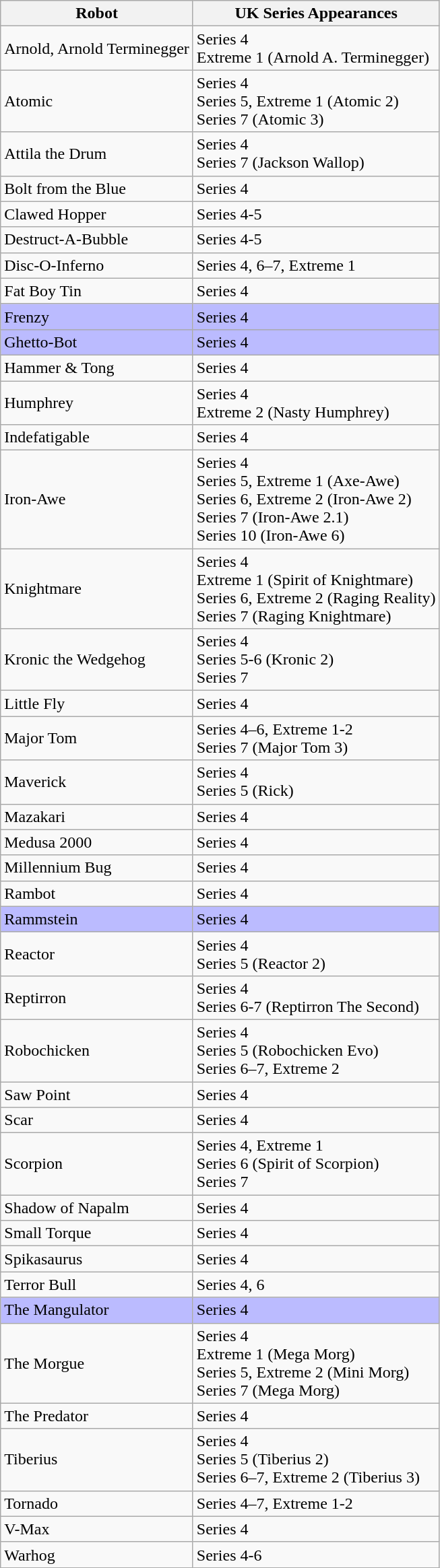<table class="wikitable">
<tr>
<th>Robot</th>
<th>UK Series Appearances</th>
</tr>
<tr>
<td>Arnold, Arnold Terminegger</td>
<td>Series 4<br>Extreme 1 (Arnold A. Terminegger)</td>
</tr>
<tr>
<td>Atomic</td>
<td>Series 4<br>Series 5, Extreme 1 (Atomic 2)<br>Series 7 (Atomic 3)</td>
</tr>
<tr>
<td>Attila the Drum</td>
<td>Series 4<br>Series 7 (Jackson Wallop)</td>
</tr>
<tr>
<td>Bolt from the Blue</td>
<td>Series 4</td>
</tr>
<tr>
<td>Clawed Hopper</td>
<td>Series 4-5</td>
</tr>
<tr>
<td>Destruct-A-Bubble</td>
<td>Series 4-5</td>
</tr>
<tr>
<td>Disc-O-Inferno</td>
<td>Series 4, 6–7, Extreme 1</td>
</tr>
<tr>
<td>Fat Boy Tin</td>
<td>Series 4</td>
</tr>
<tr style="background: #BBF;">
<td>Frenzy</td>
<td>Series 4</td>
</tr>
<tr style="background: #BBF;">
<td>Ghetto-Bot</td>
<td>Series 4</td>
</tr>
<tr>
<td>Hammer & Tong</td>
<td>Series 4</td>
</tr>
<tr>
<td>Humphrey</td>
<td>Series 4<br>Extreme 2 (Nasty Humphrey)</td>
</tr>
<tr>
<td>Indefatigable</td>
<td>Series 4</td>
</tr>
<tr>
<td>Iron-Awe</td>
<td>Series 4<br>Series 5, Extreme 1 (Axe-Awe)<br>Series 6, Extreme 2 (Iron-Awe 2)<br>Series 7 (Iron-Awe 2.1)<br>Series 10 (Iron-Awe 6)</td>
</tr>
<tr>
<td>Knightmare</td>
<td>Series 4<br>Extreme 1 (Spirit of Knightmare)<br>Series 6, Extreme 2 (Raging Reality)<br>Series 7 (Raging Knightmare)</td>
</tr>
<tr>
<td>Kronic the Wedgehog</td>
<td>Series 4<br>Series 5-6 (Kronic 2)<br>Series 7</td>
</tr>
<tr>
<td>Little Fly</td>
<td>Series 4</td>
</tr>
<tr>
<td>Major Tom</td>
<td>Series 4–6, Extreme 1-2<br>Series 7 (Major Tom 3)</td>
</tr>
<tr>
<td>Maverick</td>
<td>Series 4<br>Series 5 (Rick)</td>
</tr>
<tr>
<td>Mazakari</td>
<td>Series 4</td>
</tr>
<tr>
<td>Medusa 2000</td>
<td>Series 4</td>
</tr>
<tr>
<td>Millennium Bug</td>
<td>Series 4</td>
</tr>
<tr>
<td>Rambot</td>
<td>Series 4</td>
</tr>
<tr style="background: #BBF;">
<td>Rammstein</td>
<td>Series 4</td>
</tr>
<tr>
<td>Reactor</td>
<td>Series 4<br>Series 5 (Reactor 2)</td>
</tr>
<tr>
<td>Reptirron</td>
<td>Series 4<br>Series 6-7 (Reptirron The Second)</td>
</tr>
<tr>
<td>Robochicken</td>
<td>Series 4<br>Series 5 (Robochicken Evo)<br>Series 6–7, Extreme 2</td>
</tr>
<tr>
<td>Saw Point</td>
<td>Series 4</td>
</tr>
<tr>
<td>Scar</td>
<td>Series 4</td>
</tr>
<tr>
<td>Scorpion</td>
<td>Series 4, Extreme 1<br>Series 6 (Spirit of Scorpion)<br>Series 7</td>
</tr>
<tr>
<td>Shadow of Napalm</td>
<td>Series 4</td>
</tr>
<tr>
<td>Small Torque</td>
<td>Series 4</td>
</tr>
<tr>
<td>Spikasaurus</td>
<td>Series 4</td>
</tr>
<tr>
<td>Terror Bull</td>
<td>Series 4, 6</td>
</tr>
<tr style="background: #BBF;">
<td>The Mangulator</td>
<td>Series 4</td>
</tr>
<tr>
<td>The Morgue</td>
<td>Series 4<br>Extreme 1 (Mega Morg)<br>Series 5, Extreme 2 (Mini Morg)<br>Series 7 (Mega Morg)</td>
</tr>
<tr>
<td>The Predator</td>
<td>Series 4</td>
</tr>
<tr>
<td>Tiberius</td>
<td>Series 4<br>Series 5 (Tiberius 2)<br>Series 6–7, Extreme 2 (Tiberius 3)</td>
</tr>
<tr>
<td>Tornado</td>
<td>Series 4–7, Extreme 1-2</td>
</tr>
<tr>
<td>V-Max</td>
<td>Series 4</td>
</tr>
<tr>
<td>Warhog</td>
<td>Series 4-6</td>
</tr>
</table>
